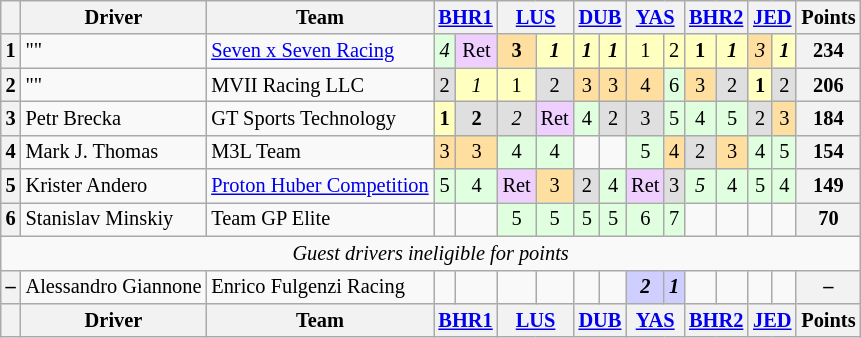<table class="wikitable" style="font-size:85%; text-align:center">
<tr>
<th></th>
<th>Driver</th>
<th>Team</th>
<th colspan="2"><a href='#'>BHR1</a><br></th>
<th colspan="2"><a href='#'>LUS</a><br></th>
<th colspan="2"><a href='#'>DUB</a><br></th>
<th colspan="2"><a href='#'>YAS</a><br></th>
<th colspan="2"><a href='#'>BHR2</a><br></th>
<th colspan="2"><a href='#'>JED</a><br></th>
<th>Points</th>
</tr>
<tr>
<th>1</th>
<td align="left"> ""</td>
<td align="left"> <a href='#'>Seven x Seven Racing</a></td>
<td style="background:#dfffdf;"><em>4</em></td>
<td style="background:#efcfff;">Ret</td>
<td style="background:#ffdf9f;"><strong>3</strong></td>
<td style="background:#ffffbf;"><strong><em>1</em></strong></td>
<td style="background:#ffffbf;"><strong><em>1</em></strong></td>
<td style="background:#ffffbf;"><strong><em>1</em></strong></td>
<td style="background:#ffffbf;">1</td>
<td style="background:#ffffbf;">2</td>
<td style="background:#ffffbf;"><strong>1</strong></td>
<td style="background:#ffffbf;"><strong><em>1</em></strong></td>
<td style="background:#ffdf9f;"><em>3</em></td>
<td style="background:#ffffbf;"><strong><em>1</em></strong></td>
<th>234</th>
</tr>
<tr>
<th>2</th>
<td align="left"> ""</td>
<td align="left"> MVII Racing LLC</td>
<td style="background:#dfdfdf;">2</td>
<td style="background:#ffffbf;"><em>1</em></td>
<td style="background:#ffffbf;">1</td>
<td style="background:#dfdfdf;">2</td>
<td style="background:#ffdf9f;">3</td>
<td style="background:#ffdf9f;">3</td>
<td style="background:#ffdf9f;">4</td>
<td style="background:#dfffdf;">6</td>
<td style="background:#ffdf9f;">3</td>
<td style="background:#dfdfdf;">2</td>
<td style="background:#ffffbf;"><strong>1</strong></td>
<td style="background:#dfdfdf;">2</td>
<th>206</th>
</tr>
<tr>
<th>3</th>
<td align="left"> Petr Brecka</td>
<td align="left"> GT Sports Technology</td>
<td style="background:#ffffbf;"><strong>1</strong></td>
<td style="background:#dfdfdf;"><strong>2</strong></td>
<td style="background:#dfdfdf;"><em>2</em></td>
<td style="background:#efcfff;">Ret</td>
<td style="background:#dfffdf;">4</td>
<td style="background:#dfdfdf;">2</td>
<td style="background:#dfdfdf;">3</td>
<td style="background:#dfffdf;">5</td>
<td style="background:#dfffdf;">4</td>
<td style="background:#dfffdf;">5</td>
<td style="background:#dfdfdf;">2</td>
<td style="background:#ffdf9f;">3</td>
<th>184</th>
</tr>
<tr>
<th>4</th>
<td align="left"> Mark J. Thomas</td>
<td align="left"> M3L Team</td>
<td style="background:#ffdf9f;">3</td>
<td style="background:#ffdf9f;">3</td>
<td style="background:#dfffdf;">4</td>
<td style="background:#dfffdf;">4</td>
<td></td>
<td></td>
<td style="background:#dfffdf;">5</td>
<td style="background:#ffdf9f;">4</td>
<td style="background:#dfdfdf;">2</td>
<td style="background:#ffdf9f;">3</td>
<td style="background:#dfffdf;">4</td>
<td style="background:#dfffdf;">5</td>
<th>154</th>
</tr>
<tr>
<th>5</th>
<td align="left"> Krister Andero</td>
<td align="left" nowrap> <a href='#'>Proton Huber Competition</a></td>
<td style="background:#dfffdf;">5</td>
<td style="background:#dfffdf;">4</td>
<td style="background:#efcfff;">Ret</td>
<td style="background:#ffdf9f;">3</td>
<td style="background:#dfdfdf;">2</td>
<td style="background:#dfffdf;">4</td>
<td style="background:#efcfff;">Ret</td>
<td style="background:#dfdfdf;">3</td>
<td style="background:#dfffdf;"><em>5</em></td>
<td style="background:#dfffdf;">4</td>
<td style="background:#dfffdf;">5</td>
<td style="background:#dfffdf;">4</td>
<th>149</th>
</tr>
<tr>
<th>6</th>
<td align="left"> Stanislav Minskiy</td>
<td align="left"> Team GP Elite</td>
<td></td>
<td></td>
<td style="background:#dfffdf;">5</td>
<td style="background:#dfffdf;">5</td>
<td style="background:#dfffdf;">5</td>
<td style="background:#dfffdf;">5</td>
<td style="background:#dfffdf;">6</td>
<td style="background:#dfffdf;">7</td>
<td></td>
<td></td>
<td></td>
<td></td>
<th>70</th>
</tr>
<tr>
<td colspan="16"><em>Guest drivers ineligible for points</em></td>
</tr>
<tr>
<th>–</th>
<td align="left" nowrap> Alessandro Giannone</td>
<td align="left"> Enrico Fulgenzi Racing</td>
<td></td>
<td></td>
<td></td>
<td></td>
<td></td>
<td></td>
<td style="background:#cfcfff;"><strong><em>2</em></strong></td>
<td style="background:#cfcfff;"><strong><em>1</em></strong></td>
<td></td>
<td></td>
<td></td>
<td></td>
<th>–</th>
</tr>
<tr>
<th></th>
<th>Driver</th>
<th>Team</th>
<th colspan="2"><a href='#'>BHR1</a><br></th>
<th colspan="2"><a href='#'>LUS</a><br></th>
<th colspan="2"><a href='#'>DUB</a><br></th>
<th colspan="2"><a href='#'>YAS</a><br></th>
<th colspan="2"><a href='#'>BHR2</a><br></th>
<th colspan="2"><a href='#'>JED</a><br></th>
<th>Points</th>
</tr>
</table>
